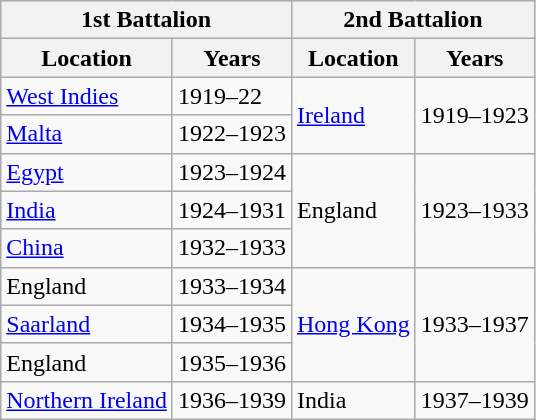<table class="wikitable">
<tr>
<th colspan="2">1st Battalion</th>
<th colspan="2">2nd Battalion</th>
</tr>
<tr>
<th>Location</th>
<th>Years</th>
<th>Location</th>
<th>Years</th>
</tr>
<tr>
<td><a href='#'>West Indies</a></td>
<td>1919–22</td>
<td rowspan=2><a href='#'>Ireland</a></td>
<td rowspan=2>1919–1923</td>
</tr>
<tr>
<td><a href='#'>Malta</a></td>
<td>1922–1923</td>
</tr>
<tr>
<td><a href='#'>Egypt</a></td>
<td>1923–1924</td>
<td rowspan=3>England</td>
<td rowspan=3>1923–1933</td>
</tr>
<tr>
<td><a href='#'>India</a></td>
<td>1924–1931</td>
</tr>
<tr>
<td><a href='#'>China</a></td>
<td>1932–1933</td>
</tr>
<tr>
<td>England</td>
<td>1933–1934</td>
<td rowspan=4><a href='#'>Hong Kong</a></td>
<td rowspan=4>1933–1937</td>
</tr>
<tr>
<td><a href='#'>Saarland</a></td>
<td>1934–1935</td>
</tr>
<tr>
<td>England</td>
<td>1935–1936</td>
</tr>
<tr>
<td rowspan=2><a href='#'>Northern Ireland</a></td>
<td rowspan=2>1936–1939</td>
</tr>
<tr>
<td>India</td>
<td>1937–1939</td>
</tr>
</table>
